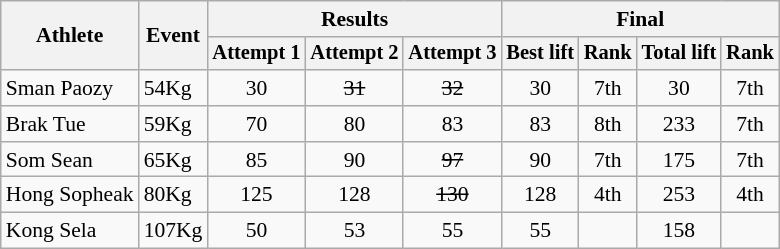<table class=wikitable style="font-size:90%">
<tr>
<th rowspan=2>Athlete</th>
<th rowspan=2>Event</th>
<th colspan=3>Results</th>
<th colspan=4>Final</th>
</tr>
<tr style="font-size:95%">
<th>Attempt 1</th>
<th>Attempt 2</th>
<th>Attempt 3</th>
<th>Best lift</th>
<th>Rank</th>
<th>Total lift</th>
<th>Rank</th>
</tr>
<tr style="text-align:center">
<td style="text-align:left">Sman Paozy</td>
<td style="text-align:left">54Kg</td>
<td>30</td>
<td><s>31</s></td>
<td><s>32</s></td>
<td>30</td>
<td>7th</td>
<td>30</td>
<td>7th</td>
</tr>
<tr style="text-align:center">
<td style="text-align:left">Brak Tue</td>
<td style="text-align:left">59Kg</td>
<td>70</td>
<td>80</td>
<td>83</td>
<td>83</td>
<td>8th</td>
<td>233</td>
<td>7th</td>
</tr>
<tr style="text-align:center">
<td style="text-align:left">Som Sean</td>
<td style="text-align:left">65Kg</td>
<td>85</td>
<td>90</td>
<td><s>97</s></td>
<td>90</td>
<td>7th</td>
<td>175</td>
<td>7th</td>
</tr>
<tr style="text-align:center">
<td style="text-align:left">Hong Sopheak</td>
<td style="text-align:left">80Kg</td>
<td>125</td>
<td>128</td>
<td><s>130</s></td>
<td>128</td>
<td>4th</td>
<td>253</td>
<td>4th</td>
</tr>
<tr style="text-align:center">
<td style="text-align:left">Kong Sela</td>
<td style="text-align:left">107Kg</td>
<td>50</td>
<td>53</td>
<td>55</td>
<td>55</td>
<td></td>
<td>158</td>
<td></td>
</tr>
</table>
